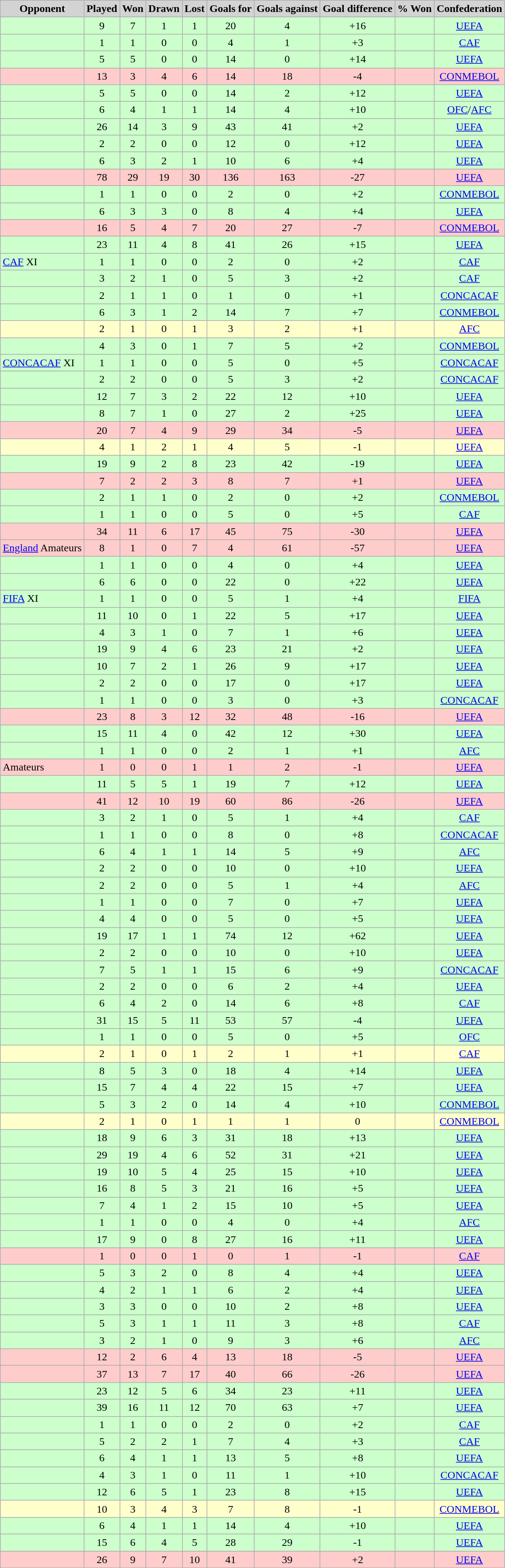<table class="wikitable sortable">
<tr>
<th style="background:lightgrey; width="200">Opponent</th>
<th style="background:lightgrey; width="70">Played</th>
<th style="background:lightgrey; width="70">Won</th>
<th style="background:lightgrey; width="70">Drawn</th>
<th style="background:lightgrey; width="70">Lost</th>
<th style="background:lightgrey; width="70">Goals for</th>
<th style="background:lightgrey; width="70">Goals against</th>
<th style="background:lightgrey; width="70">Goal difference</th>
<th style="background:lightgrey; width="70">% Won</th>
<th style="background:lightgrey; width="70">Confederation</th>
</tr>
<tr align="center"| bgcolor=#CCFFCC>
<td align=left></td>
<td>9</td>
<td>7</td>
<td>1</td>
<td>1</td>
<td>20</td>
<td>4</td>
<td>+16</td>
<td></td>
<td><a href='#'>UEFA</a></td>
</tr>
<tr align="center"|- bgcolor=#CCFFCC>
<td align=left></td>
<td>1</td>
<td>1</td>
<td>0</td>
<td>0</td>
<td>4</td>
<td>1</td>
<td>+3</td>
<td></td>
<td><a href='#'>CAF</a></td>
</tr>
<tr align="center"|- bgcolor=#CCFFCC>
<td align=left></td>
<td>5</td>
<td>5</td>
<td>0</td>
<td>0</td>
<td>14</td>
<td>0</td>
<td>+14</td>
<td></td>
<td><a href='#'>UEFA</a></td>
</tr>
<tr align="center"|- bgcolor=#FFCCCC>
<td align=left></td>
<td>13</td>
<td>3</td>
<td>4</td>
<td>6</td>
<td>14</td>
<td>18</td>
<td>-4</td>
<td></td>
<td><a href='#'>CONMEBOL</a></td>
</tr>
<tr align="center"|- bgcolor=#CCFFCC>
<td align=left></td>
<td>5</td>
<td>5</td>
<td>0</td>
<td>0</td>
<td>14</td>
<td>2</td>
<td>+12</td>
<td></td>
<td><a href='#'>UEFA</a></td>
</tr>
<tr align="center"|- bgcolor=#CCFFCC>
<td align=left></td>
<td>6</td>
<td>4</td>
<td>1</td>
<td>1</td>
<td>14</td>
<td>4</td>
<td>+10</td>
<td></td>
<td><a href='#'>OFC</a>/<a href='#'>AFC</a></td>
</tr>
<tr align="center"|- bgcolor=#CCFFCC>
<td align=left></td>
<td>26</td>
<td>14</td>
<td>3</td>
<td>9</td>
<td>43</td>
<td>41</td>
<td>+2</td>
<td></td>
<td><a href='#'>UEFA</a></td>
</tr>
<tr align="center"|- bgcolor=#CCFFCC>
<td align=left></td>
<td>2</td>
<td>2</td>
<td>0</td>
<td>0</td>
<td>12</td>
<td>0</td>
<td>+12</td>
<td></td>
<td><a href='#'>UEFA</a></td>
</tr>
<tr align="center"|- bgcolor=#CCFFCC>
<td align=left></td>
<td>6</td>
<td>3</td>
<td>2</td>
<td>1</td>
<td>10</td>
<td>6</td>
<td>+4</td>
<td></td>
<td><a href='#'>UEFA</a></td>
</tr>
<tr align="center"|- bgcolor=#FFCCCC>
<td align=left></td>
<td>78</td>
<td>29</td>
<td>19</td>
<td>30</td>
<td>136</td>
<td>163</td>
<td>-27</td>
<td></td>
<td><a href='#'>UEFA</a></td>
</tr>
<tr align="center"|- bgcolor=#CCFFCC>
<td align=left></td>
<td>1</td>
<td>1</td>
<td>0</td>
<td>0</td>
<td>2</td>
<td>0</td>
<td>+2</td>
<td></td>
<td><a href='#'>CONMEBOL</a></td>
</tr>
<tr align="center"|- bgcolor=#CCFFCC>
<td align=left></td>
<td>6</td>
<td>3</td>
<td>3</td>
<td>0</td>
<td>8</td>
<td>4</td>
<td>+4</td>
<td></td>
<td><a href='#'>UEFA</a></td>
</tr>
<tr align="center"|- bgcolor=#FFCCCC>
<td align=left></td>
<td>16</td>
<td>5</td>
<td>4</td>
<td>7</td>
<td>20</td>
<td>27</td>
<td>-7</td>
<td></td>
<td><a href='#'>CONMEBOL</a></td>
</tr>
<tr align="center"|- bgcolor=#CCFFCC>
<td align=left></td>
<td>23</td>
<td>11</td>
<td>4</td>
<td>8</td>
<td>41</td>
<td>26</td>
<td>+15</td>
<td></td>
<td><a href='#'>UEFA</a></td>
</tr>
<tr align="center"|- bgcolor=#CCFFCC>
<td align=left><a href='#'>CAF</a> XI</td>
<td>1</td>
<td>1</td>
<td>0</td>
<td>0</td>
<td>2</td>
<td>0</td>
<td>+2</td>
<td></td>
<td><a href='#'>CAF</a></td>
</tr>
<tr align="center"|- bgcolor=#CCFFCC>
<td align=left></td>
<td>3</td>
<td>2</td>
<td>1</td>
<td>0</td>
<td>5</td>
<td>3</td>
<td>+2</td>
<td></td>
<td><a href='#'>CAF</a></td>
</tr>
<tr align="center"|- bgcolor=#CCFFCC>
<td align=left></td>
<td>2</td>
<td>1</td>
<td>1</td>
<td>0</td>
<td>1</td>
<td>0</td>
<td>+1</td>
<td></td>
<td><a href='#'>CONCACAF</a></td>
</tr>
<tr align="center"|- bgcolor=#CCFFCC>
<td align=left></td>
<td>6</td>
<td>3</td>
<td>1</td>
<td>2</td>
<td>14</td>
<td>7</td>
<td>+7</td>
<td></td>
<td><a href='#'>CONMEBOL</a></td>
</tr>
<tr align="center"|- bgcolor=#FFFFCC>
<td align=left></td>
<td>2</td>
<td>1</td>
<td>0</td>
<td>1</td>
<td>3</td>
<td>2</td>
<td>+1</td>
<td></td>
<td><a href='#'>AFC</a></td>
</tr>
<tr align="center"|- bgcolor=#CCFFCC>
<td align=left></td>
<td>4</td>
<td>3</td>
<td>0</td>
<td>1</td>
<td>7</td>
<td>5</td>
<td>+2</td>
<td></td>
<td><a href='#'>CONMEBOL</a></td>
</tr>
<tr align="center"|- bgcolor=#CCFFCC>
<td align=left><a href='#'>CONCACAF</a> XI</td>
<td>1</td>
<td>1</td>
<td>0</td>
<td>0</td>
<td>5</td>
<td>0</td>
<td>+5</td>
<td></td>
<td><a href='#'>CONCACAF</a></td>
</tr>
<tr align="center"|- bgcolor=#CCFFCC>
<td align=left></td>
<td>2</td>
<td>2</td>
<td>0</td>
<td>0</td>
<td>5</td>
<td>3</td>
<td>+2</td>
<td></td>
<td><a href='#'>CONCACAF</a></td>
</tr>
<tr align="center"|- bgcolor=#CCFFCC>
<td align=left></td>
<td>12</td>
<td>7</td>
<td>3</td>
<td>2</td>
<td>22</td>
<td>12</td>
<td>+10</td>
<td></td>
<td><a href='#'>UEFA</a></td>
</tr>
<tr align="center"|- bgcolor=#CCFFCC>
<td align=left></td>
<td>8</td>
<td>7</td>
<td>1</td>
<td>0</td>
<td>27</td>
<td>2</td>
<td>+25</td>
<td></td>
<td><a href='#'>UEFA</a></td>
</tr>
<tr align="center"|- bgcolor=#FFCCCC>
<td align=left></td>
<td>20</td>
<td>7</td>
<td>4</td>
<td>9</td>
<td>29</td>
<td>34</td>
<td>-5</td>
<td></td>
<td><a href='#'>UEFA</a></td>
</tr>
<tr align="center"|- bgcolor=#FFFFCC>
<td align=left></td>
<td>4</td>
<td>1</td>
<td>2</td>
<td>1</td>
<td>4</td>
<td>5</td>
<td>-1</td>
<td></td>
<td><a href='#'>UEFA</a></td>
</tr>
<tr align="center"|- bgcolor=#CCFFCC>
<td align=left></td>
<td>19</td>
<td>9</td>
<td>2</td>
<td>8</td>
<td>23</td>
<td>42</td>
<td>-19</td>
<td></td>
<td><a href='#'>UEFA</a></td>
</tr>
<tr align="center"|- bgcolor=#FFCCCC>
<td align=left></td>
<td>7</td>
<td>2</td>
<td>2</td>
<td>3</td>
<td>8</td>
<td>7</td>
<td>+1</td>
<td></td>
<td><a href='#'>UEFA</a></td>
</tr>
<tr align="center"|- bgcolor=#CCFFCC>
<td align=left></td>
<td>2</td>
<td>1</td>
<td>1</td>
<td>0</td>
<td>2</td>
<td>0</td>
<td>+2</td>
<td></td>
<td><a href='#'>CONMEBOL</a></td>
</tr>
<tr align="center"|- bgcolor=#CCFFCC>
<td align=left></td>
<td>1</td>
<td>1</td>
<td>0</td>
<td>0</td>
<td>5</td>
<td>0</td>
<td>+5</td>
<td></td>
<td><a href='#'>CAF</a></td>
</tr>
<tr align="center"|- bgcolor=#FFCCCC>
<td align=left></td>
<td>34</td>
<td>11</td>
<td>6</td>
<td>17</td>
<td>45</td>
<td>75</td>
<td>-30</td>
<td></td>
<td><a href='#'>UEFA</a></td>
</tr>
<tr align="center"|- bgcolor=#FFCCCC>
<td align=left> <a href='#'>England</a> Amateurs</td>
<td>8</td>
<td>1</td>
<td>0</td>
<td>7</td>
<td>4</td>
<td>61</td>
<td>-57</td>
<td></td>
<td><a href='#'>UEFA</a></td>
</tr>
<tr align="center"|- bgcolor=#CCFFCC>
<td align=left></td>
<td>1</td>
<td>1</td>
<td>0</td>
<td>0</td>
<td>4</td>
<td>0</td>
<td>+4</td>
<td></td>
<td><a href='#'>UEFA</a></td>
</tr>
<tr align="center"|- bgcolor=#CCFFCC>
<td align=left></td>
<td>6</td>
<td>6</td>
<td>0</td>
<td>0</td>
<td>22</td>
<td>0</td>
<td>+22</td>
<td></td>
<td><a href='#'>UEFA</a></td>
</tr>
<tr align="center"|- bgcolor=#CCFFCC>
<td align=left> <a href='#'>FIFA</a> XI</td>
<td>1</td>
<td>1</td>
<td>0</td>
<td>0</td>
<td>5</td>
<td>1</td>
<td>+4</td>
<td></td>
<td><a href='#'>FIFA</a></td>
</tr>
<tr align="center"|- bgcolor=#CCFFCC>
<td align=left></td>
<td>11</td>
<td>10</td>
<td>0</td>
<td>1</td>
<td>22</td>
<td>5</td>
<td>+17</td>
<td></td>
<td><a href='#'>UEFA</a></td>
</tr>
<tr align="center"|- bgcolor=#CCFFCC>
<td align=left></td>
<td>4</td>
<td>3</td>
<td>1</td>
<td>0</td>
<td>7</td>
<td>1</td>
<td>+6</td>
<td></td>
<td><a href='#'>UEFA</a></td>
</tr>
<tr align="center"|- bgcolor=#CCFFCC>
<td align=left></td>
<td>19</td>
<td>9</td>
<td>4</td>
<td>6</td>
<td>23</td>
<td>21</td>
<td>+2</td>
<td></td>
<td><a href='#'>UEFA</a></td>
</tr>
<tr align="center"|- bgcolor=#CCFFCC>
<td align=left></td>
<td>10</td>
<td>7</td>
<td>2</td>
<td>1</td>
<td>26</td>
<td>9</td>
<td>+17</td>
<td></td>
<td><a href='#'>UEFA</a></td>
</tr>
<tr align="center"|- bgcolor=#CCFFCC>
<td align=left></td>
<td>2</td>
<td>2</td>
<td>0</td>
<td>0</td>
<td>17</td>
<td>0</td>
<td>+17</td>
<td></td>
<td><a href='#'>UEFA</a></td>
</tr>
<tr align="center"|- bgcolor=#CCFFCC>
<td align=left></td>
<td>1</td>
<td>1</td>
<td>0</td>
<td>0</td>
<td>3</td>
<td>0</td>
<td>+3</td>
<td></td>
<td><a href='#'>CONCACAF</a></td>
</tr>
<tr align="center"|- bgcolor=#FFCCCC>
<td align=left></td>
<td>23</td>
<td>8</td>
<td>3</td>
<td>12</td>
<td>32</td>
<td>48</td>
<td>-16</td>
<td></td>
<td><a href='#'>UEFA</a></td>
</tr>
<tr align="center"|- bgcolor=#CCFFCC>
<td align=left></td>
<td>15</td>
<td>11</td>
<td>4</td>
<td>0</td>
<td>42</td>
<td>12</td>
<td>+30</td>
<td></td>
<td><a href='#'>UEFA</a></td>
</tr>
<tr align="center"|- bgcolor=#CCFFCC>
<td align=left></td>
<td>1</td>
<td>1</td>
<td>0</td>
<td>0</td>
<td>2</td>
<td>1</td>
<td>+1</td>
<td></td>
<td><a href='#'>AFC</a></td>
</tr>
<tr align="center"|- bgcolor=#FFCCCC>
<td align=left> Amateurs</td>
<td>1</td>
<td>0</td>
<td>0</td>
<td>1</td>
<td>1</td>
<td>2</td>
<td>-1</td>
<td></td>
<td><a href='#'>UEFA</a></td>
</tr>
<tr align="center"|- bgcolor=#CCFFCC>
<td align=left></td>
<td>11</td>
<td>5</td>
<td>5</td>
<td>1</td>
<td>19</td>
<td>7</td>
<td>+12</td>
<td></td>
<td><a href='#'>UEFA</a></td>
</tr>
<tr align="center"|- bgcolor=#FFCCCC>
<td align=left></td>
<td>41</td>
<td>12</td>
<td>10</td>
<td>19</td>
<td>60</td>
<td>86</td>
<td>-26</td>
<td></td>
<td><a href='#'>UEFA</a></td>
</tr>
<tr align="center"|- bgcolor=#CCFFCC>
<td align=left></td>
<td>3</td>
<td>2</td>
<td>1</td>
<td>0</td>
<td>5</td>
<td>1</td>
<td>+4</td>
<td></td>
<td><a href='#'>CAF</a></td>
</tr>
<tr align="center"|- bgcolor=#CCFFCC>
<td align=left></td>
<td>1</td>
<td>1</td>
<td>0</td>
<td>0</td>
<td>8</td>
<td>0</td>
<td>+8</td>
<td></td>
<td><a href='#'>CONCACAF</a></td>
</tr>
<tr align="center"|- bgcolor=#CCFFCC>
<td align=left></td>
<td>6</td>
<td>4</td>
<td>1</td>
<td>1</td>
<td>14</td>
<td>5</td>
<td>+9</td>
<td></td>
<td><a href='#'>AFC</a></td>
</tr>
<tr align="center"|- bgcolor=#CCFFCC>
<td align=left></td>
<td>2</td>
<td>2</td>
<td>0</td>
<td>0</td>
<td>10</td>
<td>0</td>
<td>+10</td>
<td></td>
<td><a href='#'>UEFA</a></td>
</tr>
<tr align="center"|- bgcolor=#CCFFCC>
<td align=left></td>
<td>2</td>
<td>2</td>
<td>0</td>
<td>0</td>
<td>5</td>
<td>1</td>
<td>+4</td>
<td></td>
<td><a href='#'>AFC</a></td>
</tr>
<tr align="center"|- bgcolor=#CCFFCC>
<td align=left></td>
<td>1</td>
<td>1</td>
<td>0</td>
<td>0</td>
<td>7</td>
<td>0</td>
<td>+7</td>
<td></td>
<td><a href='#'>UEFA</a></td>
</tr>
<tr align="center"|- bgcolor=#CCFFCC>
<td align=left></td>
<td>4</td>
<td>4</td>
<td>0</td>
<td>0</td>
<td>5</td>
<td>0</td>
<td>+5</td>
<td></td>
<td><a href='#'>UEFA</a></td>
</tr>
<tr align="center"|- bgcolor=#CCFFCC>
<td align=left></td>
<td>19</td>
<td>17</td>
<td>1</td>
<td>1</td>
<td>74</td>
<td>12</td>
<td>+62</td>
<td></td>
<td><a href='#'>UEFA</a></td>
</tr>
<tr align="center"|- bgcolor=#CCFFCC>
<td align=left></td>
<td>2</td>
<td>2</td>
<td>0</td>
<td>0</td>
<td>10</td>
<td>0</td>
<td>+10</td>
<td></td>
<td><a href='#'>UEFA</a></td>
</tr>
<tr align="center"|- bgcolor=#CCFFCC>
<td align=left></td>
<td>7</td>
<td>5</td>
<td>1</td>
<td>1</td>
<td>15</td>
<td>6</td>
<td>+9</td>
<td></td>
<td><a href='#'>CONCACAF</a></td>
</tr>
<tr align="center"|- bgcolor=#CCFFCC>
<td align=left></td>
<td>2</td>
<td>2</td>
<td>0</td>
<td>0</td>
<td>6</td>
<td>2</td>
<td>+4</td>
<td></td>
<td><a href='#'>UEFA</a></td>
</tr>
<tr align="center"|- bgcolor=#CCFFCC>
<td align=left></td>
<td>6</td>
<td>4</td>
<td>2</td>
<td>0</td>
<td>14</td>
<td>6</td>
<td>+8</td>
<td></td>
<td><a href='#'>CAF</a></td>
</tr>
<tr align="center"|- bgcolor=#CCFFCC>
<td align=left></td>
<td>31</td>
<td>15</td>
<td>5</td>
<td>11</td>
<td>53</td>
<td>57</td>
<td>-4</td>
<td></td>
<td><a href='#'>UEFA</a></td>
</tr>
<tr align="center"|- bgcolor=#CCFFCC>
<td align=left></td>
<td>1</td>
<td>1</td>
<td>0</td>
<td>0</td>
<td>5</td>
<td>0</td>
<td>+5</td>
<td></td>
<td><a href='#'>OFC</a></td>
</tr>
<tr align="center"|- bgcolor=#FFFFCC>
<td align=left></td>
<td>2</td>
<td>1</td>
<td>0</td>
<td>1</td>
<td>2</td>
<td>1</td>
<td>+1</td>
<td></td>
<td><a href='#'>CAF</a></td>
</tr>
<tr align="center"|- bgcolor=#CCFFCC>
<td align=left></td>
<td>8</td>
<td>5</td>
<td>3</td>
<td>0</td>
<td>18</td>
<td>4</td>
<td>+14</td>
<td></td>
<td><a href='#'>UEFA</a></td>
</tr>
<tr align="center"|- bgcolor=#CCFFCC>
<td align=left></td>
<td>15</td>
<td>7</td>
<td>4</td>
<td>4</td>
<td>22</td>
<td>15</td>
<td>+7</td>
<td></td>
<td><a href='#'>UEFA</a></td>
</tr>
<tr align="center"|- bgcolor=#CCFFCC>
<td align=left></td>
<td>5</td>
<td>3</td>
<td>2</td>
<td>0</td>
<td>14</td>
<td>4</td>
<td>+10</td>
<td></td>
<td><a href='#'>CONMEBOL</a></td>
</tr>
<tr align="center"|- bgcolor=#FFFFCC>
<td align=left></td>
<td>2</td>
<td>1</td>
<td>0</td>
<td>1</td>
<td>1</td>
<td>1</td>
<td>0</td>
<td></td>
<td><a href='#'>CONMEBOL</a></td>
</tr>
<tr align="center"|- bgcolor=#CCFFCC>
<td align=left></td>
<td>18</td>
<td>9</td>
<td>6</td>
<td>3</td>
<td>31</td>
<td>18</td>
<td>+13</td>
<td></td>
<td><a href='#'>UEFA</a></td>
</tr>
<tr align="center"|- bgcolor=#CCFFCC>
<td align=left></td>
<td>29</td>
<td>19</td>
<td>4</td>
<td>6</td>
<td>52</td>
<td>31</td>
<td>+21</td>
<td></td>
<td><a href='#'>UEFA</a></td>
</tr>
<tr align="center"|- bgcolor=#CCFFCC>
<td align=left></td>
<td>19</td>
<td>10</td>
<td>5</td>
<td>4</td>
<td>25</td>
<td>15</td>
<td>+10</td>
<td></td>
<td><a href='#'>UEFA</a></td>
</tr>
<tr align="center"|- bgcolor=#CCFFCC>
<td align=left></td>
<td>16</td>
<td>8</td>
<td>5</td>
<td>3</td>
<td>21</td>
<td>16</td>
<td>+5</td>
<td></td>
<td><a href='#'>UEFA</a></td>
</tr>
<tr align="center"|- bgcolor=#CCFFCC>
<td align=left></td>
<td>7</td>
<td>4</td>
<td>1</td>
<td>2</td>
<td>15</td>
<td>10</td>
<td>+5</td>
<td></td>
<td><a href='#'>UEFA</a></td>
</tr>
<tr align="center"|- bgcolor=#CCFFCC>
<td align=left></td>
<td>1</td>
<td>1</td>
<td>0</td>
<td>0</td>
<td>4</td>
<td>0</td>
<td>+4</td>
<td></td>
<td><a href='#'>AFC</a></td>
</tr>
<tr align="center"|- bgcolor=#CCFFCC>
<td align=left></td>
<td>17</td>
<td>9</td>
<td>0</td>
<td>8</td>
<td>27</td>
<td>16</td>
<td>+11</td>
<td></td>
<td><a href='#'>UEFA</a></td>
</tr>
<tr align="center"|- bgcolor=#FFCCCC>
<td align=left></td>
<td>1</td>
<td>0</td>
<td>0</td>
<td>1</td>
<td>0</td>
<td>1</td>
<td>-1</td>
<td></td>
<td><a href='#'>CAF</a></td>
</tr>
<tr align="center"|- bgcolor=#CCFFCC>
<td align=left></td>
<td>5</td>
<td>3</td>
<td>2</td>
<td>0</td>
<td>8</td>
<td>4</td>
<td>+4</td>
<td></td>
<td><a href='#'>UEFA</a></td>
</tr>
<tr align="center"|- bgcolor=#CCFFCC>
<td align=left></td>
<td>4</td>
<td>2</td>
<td>1</td>
<td>1</td>
<td>6</td>
<td>2</td>
<td>+4</td>
<td></td>
<td><a href='#'>UEFA</a></td>
</tr>
<tr align="center"|- bgcolor=#CCFFCC>
<td align=left></td>
<td>3</td>
<td>3</td>
<td>0</td>
<td>0</td>
<td>10</td>
<td>2</td>
<td>+8</td>
<td></td>
<td><a href='#'>UEFA</a></td>
</tr>
<tr align="center"|- bgcolor=#CCFFCC>
<td align=left></td>
<td>5</td>
<td>3</td>
<td>1</td>
<td>1</td>
<td>11</td>
<td>3</td>
<td>+8</td>
<td></td>
<td><a href='#'>CAF</a></td>
</tr>
<tr align="center"|- bgcolor=#CCFFCC>
<td align=left></td>
<td>3</td>
<td>2</td>
<td>1</td>
<td>0</td>
<td>9</td>
<td>3</td>
<td>+6</td>
<td></td>
<td><a href='#'>AFC</a></td>
</tr>
<tr align="center"|- bgcolor=#FFCCCC>
<td align=left></td>
<td>12</td>
<td>2</td>
<td>6</td>
<td>4</td>
<td>13</td>
<td>18</td>
<td>-5</td>
<td></td>
<td><a href='#'>UEFA</a></td>
</tr>
<tr align="center"|- bgcolor=#FFCCCC>
<td align=left></td>
<td>37</td>
<td>13</td>
<td>7</td>
<td>17</td>
<td>40</td>
<td>66</td>
<td>-26</td>
<td></td>
<td><a href='#'>UEFA</a></td>
</tr>
<tr align="center"|- bgcolor=#CCFFCC>
<td align=left></td>
<td>23</td>
<td>12</td>
<td>5</td>
<td>6</td>
<td>34</td>
<td>23</td>
<td>+11</td>
<td></td>
<td><a href='#'>UEFA</a></td>
</tr>
<tr align="center"|- bgcolor=#CCFFCC>
<td align=left></td>
<td>39</td>
<td>16</td>
<td>11</td>
<td>12</td>
<td>70</td>
<td>63</td>
<td>+7</td>
<td></td>
<td><a href='#'>UEFA</a></td>
</tr>
<tr align="center"|- bgcolor=#CCFFCC>
<td align=left></td>
<td>1</td>
<td>1</td>
<td>0</td>
<td>0</td>
<td>2</td>
<td>0</td>
<td>+2</td>
<td></td>
<td><a href='#'>CAF</a></td>
</tr>
<tr align="center"|- bgcolor=#CCFFCC>
<td align=left></td>
<td>5</td>
<td>2</td>
<td>2</td>
<td>1</td>
<td>7</td>
<td>4</td>
<td>+3</td>
<td></td>
<td><a href='#'>CAF</a></td>
</tr>
<tr align="center"|- bgcolor=#CCFFCC>
<td align=left></td>
<td>6</td>
<td>4</td>
<td>1</td>
<td>1</td>
<td>13</td>
<td>5</td>
<td>+8</td>
<td></td>
<td><a href='#'>UEFA</a></td>
</tr>
<tr align="center"|- bgcolor=#CCFFCC>
<td align=left></td>
<td>4</td>
<td>3</td>
<td>1</td>
<td>0</td>
<td>11</td>
<td>1</td>
<td>+10</td>
<td></td>
<td><a href='#'>CONCACAF</a></td>
</tr>
<tr align="center"|- bgcolor=#CCFFCC>
<td align=left></td>
<td>12</td>
<td>6</td>
<td>5</td>
<td>1</td>
<td>23</td>
<td>8</td>
<td>+15</td>
<td></td>
<td><a href='#'>UEFA</a></td>
</tr>
<tr align="center"|- bgcolor=#FFFFCC>
<td align=left></td>
<td>10</td>
<td>3</td>
<td>4</td>
<td>3</td>
<td>7</td>
<td>8</td>
<td>-1</td>
<td></td>
<td><a href='#'>CONMEBOL</a></td>
</tr>
<tr align="center"|- bgcolor=#CCFFCC>
<td align=left></td>
<td>6</td>
<td>4</td>
<td>1</td>
<td>1</td>
<td>14</td>
<td>4</td>
<td>+10</td>
<td></td>
<td><a href='#'>UEFA</a></td>
</tr>
<tr align="center"|- bgcolor=#CCFFCC>
<td align=left></td>
<td>15</td>
<td>6</td>
<td>4</td>
<td>5</td>
<td>28</td>
<td>29</td>
<td>-1</td>
<td></td>
<td><a href='#'>UEFA</a></td>
</tr>
<tr align="center"|- bgcolor=#FFCCCC>
<td align=left></td>
<td>26</td>
<td>9</td>
<td>7</td>
<td>10</td>
<td>41</td>
<td>39</td>
<td>+2</td>
<td></td>
<td><a href='#'>UEFA</a></td>
</tr>
</table>
